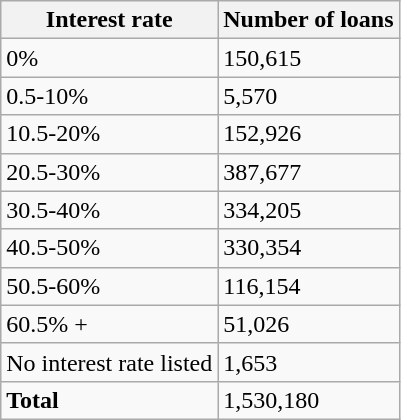<table class="wikitable sortable">
<tr>
<th>Interest rate</th>
<th>Number of loans</th>
</tr>
<tr>
<td>0%</td>
<td>150,615</td>
</tr>
<tr>
<td>0.5-10%</td>
<td>5,570</td>
</tr>
<tr>
<td>10.5-20%</td>
<td>152,926</td>
</tr>
<tr>
<td>20.5-30%</td>
<td>387,677</td>
</tr>
<tr>
<td>30.5-40%</td>
<td>334,205</td>
</tr>
<tr>
<td>40.5-50%</td>
<td>330,354</td>
</tr>
<tr>
<td>50.5-60%</td>
<td>116,154</td>
</tr>
<tr>
<td>60.5% +</td>
<td>51,026</td>
</tr>
<tr>
<td>No interest rate listed</td>
<td>1,653</td>
</tr>
<tr>
<td><strong>Total</strong></td>
<td>1,530,180</td>
</tr>
</table>
